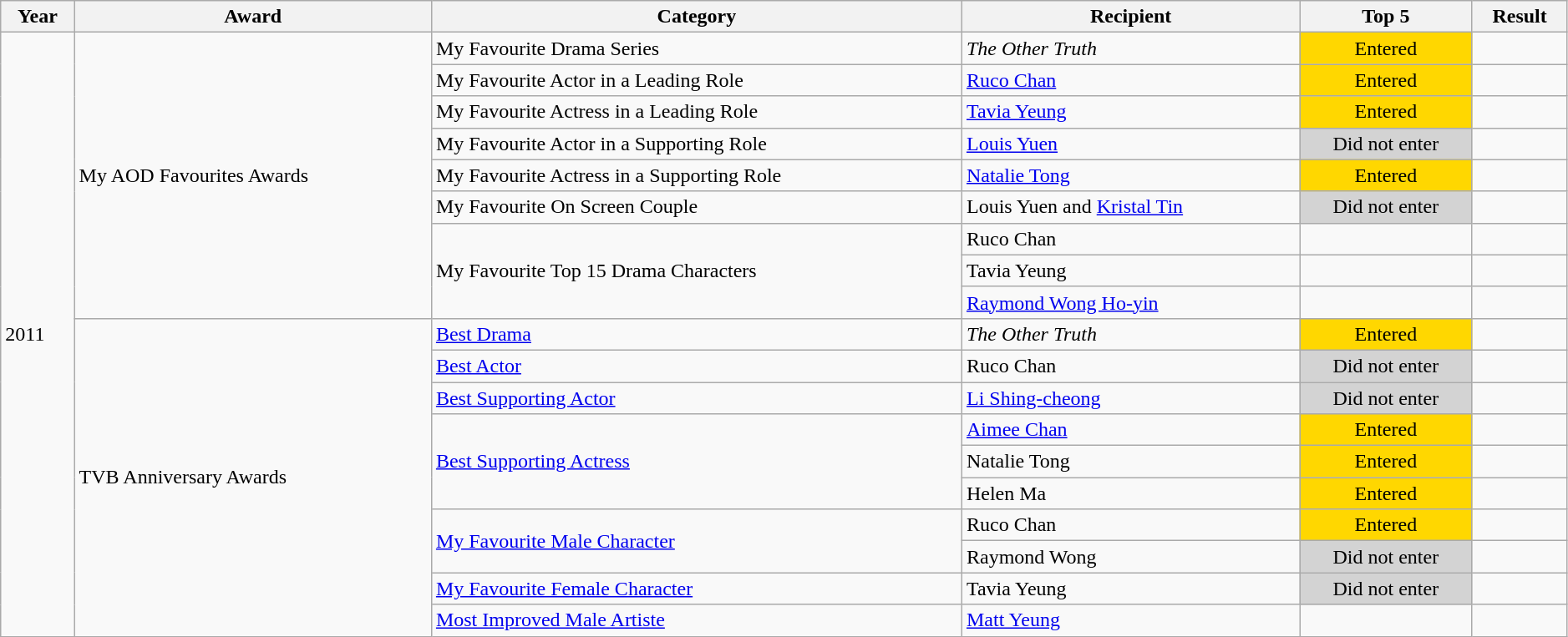<table class="wikitable" style="width:99%;">
<tr>
<th>Year</th>
<th>Award</th>
<th>Category</th>
<th>Recipient</th>
<th>Top 5</th>
<th>Result</th>
</tr>
<tr>
<td rowspan="19">2011</td>
<td rowspan=9>My AOD Favourites Awards</td>
<td>My Favourite Drama Series</td>
<td><em>The Other Truth</em></td>
<td td style="background:gold; text-align:center;">Entered</td>
<td></td>
</tr>
<tr>
<td>My Favourite Actor in a Leading Role</td>
<td><a href='#'>Ruco Chan</a></td>
<td td style="background:gold; text-align:center;">Entered</td>
<td></td>
</tr>
<tr>
<td>My Favourite Actress in a Leading Role</td>
<td><a href='#'>Tavia Yeung</a></td>
<td td style="background:gold; text-align:center;">Entered</td>
<td></td>
</tr>
<tr>
<td>My Favourite Actor in a Supporting Role</td>
<td><a href='#'>Louis Yuen</a></td>
<td style="background:lightgrey; text-align:center;">Did not enter</td>
<td></td>
</tr>
<tr>
<td>My Favourite Actress in a Supporting Role</td>
<td><a href='#'>Natalie Tong</a></td>
<td td style="background:gold; text-align:center;">Entered</td>
<td></td>
</tr>
<tr>
<td>My Favourite On Screen Couple</td>
<td>Louis Yuen and <a href='#'>Kristal Tin</a></td>
<td style="background:lightgrey; text-align:center;">Did not enter</td>
<td></td>
</tr>
<tr>
<td rowspan=3>My Favourite Top 15 Drama Characters</td>
<td>Ruco Chan</td>
<td></td>
<td></td>
</tr>
<tr>
<td>Tavia Yeung</td>
<td></td>
<td></td>
</tr>
<tr>
<td><a href='#'>Raymond Wong Ho-yin</a></td>
<td></td>
<td></td>
</tr>
<tr>
<td rowspan="10">TVB Anniversary Awards</td>
<td><a href='#'>Best Drama</a></td>
<td><em>The Other Truth</em></td>
<td td style="background:gold; text-align:center;">Entered</td>
<td></td>
</tr>
<tr>
<td><a href='#'>Best Actor</a></td>
<td>Ruco Chan</td>
<td style="background:lightgrey; text-align:center;">Did not enter</td>
<td></td>
</tr>
<tr>
<td><a href='#'>Best Supporting Actor</a></td>
<td><a href='#'>Li Shing-cheong</a></td>
<td style="background:lightgrey; text-align:center;">Did not enter</td>
<td></td>
</tr>
<tr>
<td rowspan=3><a href='#'>Best Supporting Actress</a></td>
<td><a href='#'>Aimee Chan</a></td>
<td td style="background:gold; text-align:center;">Entered</td>
<td></td>
</tr>
<tr>
<td>Natalie Tong</td>
<td td style="background:gold; text-align:center;">Entered</td>
<td></td>
</tr>
<tr>
<td>Helen Ma</td>
<td td style="background:gold; text-align:center;">Entered</td>
<td></td>
</tr>
<tr>
<td rowspan=2><a href='#'>My Favourite Male Character</a></td>
<td>Ruco Chan</td>
<td td style="background:gold; text-align:center;">Entered</td>
<td></td>
</tr>
<tr>
<td>Raymond Wong</td>
<td style="background:lightgrey; text-align:center;">Did not enter</td>
<td></td>
</tr>
<tr>
<td><a href='#'>My Favourite Female Character</a></td>
<td>Tavia Yeung</td>
<td style="background:lightgrey; text-align:center;">Did not enter</td>
<td></td>
</tr>
<tr>
<td><a href='#'>Most Improved Male Artiste</a></td>
<td><a href='#'>Matt Yeung</a></td>
<td></td>
<td></td>
</tr>
</table>
